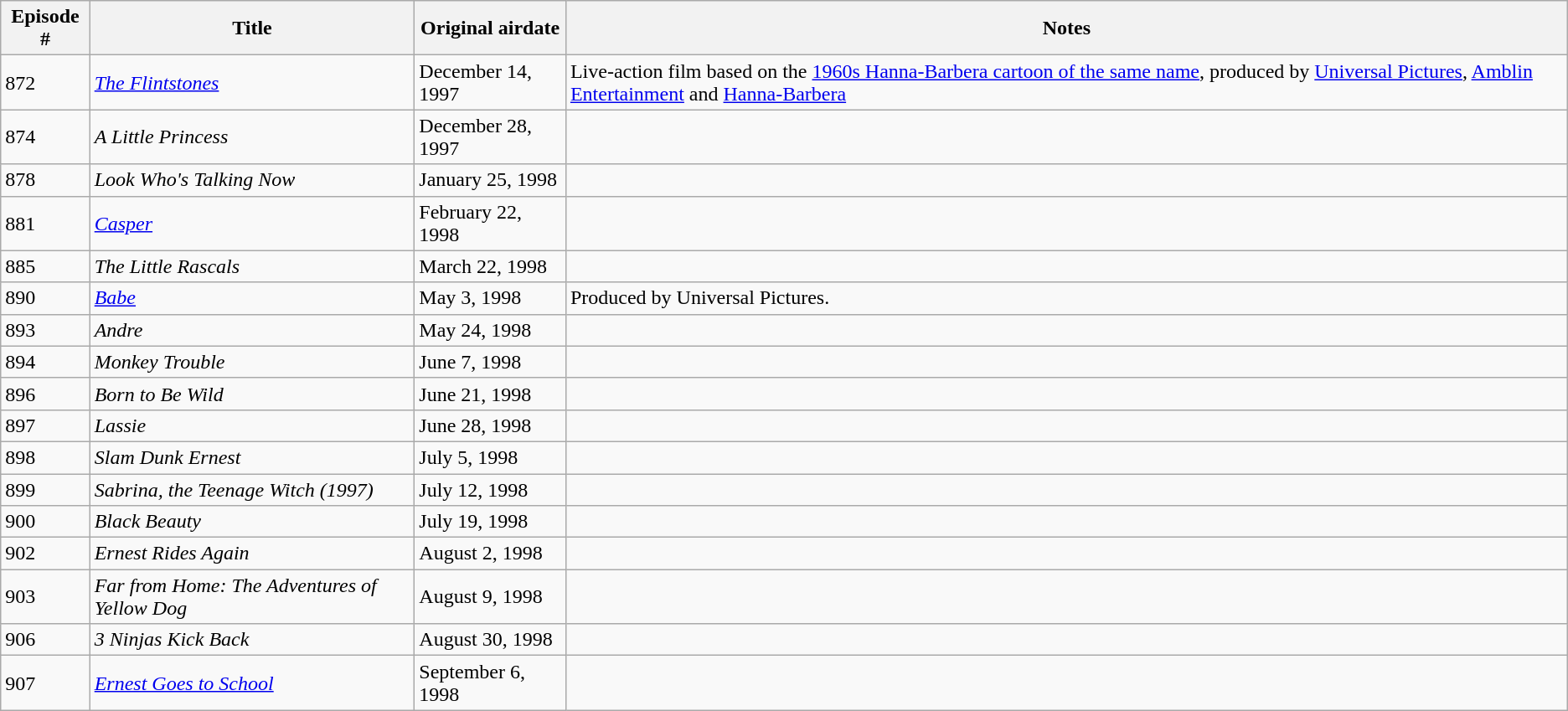<table class="wikitable sortable">
<tr>
<th>Episode #</th>
<th>Title</th>
<th>Original airdate</th>
<th>Notes</th>
</tr>
<tr>
<td>872</td>
<td><em><a href='#'>The Flintstones</a></em></td>
<td>December 14, 1997</td>
<td>Live-action film based on the <a href='#'>1960s Hanna-Barbera cartoon of the same name</a>, produced by <a href='#'>Universal Pictures</a>, <a href='#'>Amblin Entertainment</a> and <a href='#'>Hanna-Barbera</a></td>
</tr>
<tr>
<td>874</td>
<td><em>A Little Princess</em></td>
<td>December 28, 1997</td>
<td></td>
</tr>
<tr>
<td>878</td>
<td><em>Look Who's Talking Now</em></td>
<td>January 25, 1998</td>
<td></td>
</tr>
<tr>
<td>881</td>
<td><em><a href='#'>Casper</a></em></td>
<td>February 22, 1998</td>
<td></td>
</tr>
<tr>
<td>885</td>
<td><em>The Little Rascals</em></td>
<td>March 22, 1998</td>
<td></td>
</tr>
<tr>
<td>890</td>
<td><em><a href='#'>Babe</a></em></td>
<td>May 3, 1998</td>
<td>Produced by Universal Pictures.</td>
</tr>
<tr>
<td>893</td>
<td><em>Andre</em></td>
<td>May 24, 1998</td>
<td></td>
</tr>
<tr>
<td>894</td>
<td><em>Monkey Trouble</em></td>
<td>June 7, 1998</td>
<td></td>
</tr>
<tr>
<td>896</td>
<td><em>Born to Be Wild</em></td>
<td>June 21, 1998</td>
<td></td>
</tr>
<tr>
<td>897</td>
<td><em>Lassie</em></td>
<td>June 28, 1998</td>
<td></td>
</tr>
<tr>
<td>898</td>
<td><em>Slam Dunk Ernest</em></td>
<td>July 5, 1998</td>
<td></td>
</tr>
<tr>
<td>899</td>
<td><em>Sabrina, the Teenage Witch (1997)</em></td>
<td>July 12, 1998</td>
<td></td>
</tr>
<tr>
<td>900</td>
<td><em>Black Beauty</em></td>
<td>July 19, 1998</td>
<td></td>
</tr>
<tr>
<td>902</td>
<td><em>Ernest Rides Again</em></td>
<td>August 2, 1998</td>
<td></td>
</tr>
<tr>
<td>903</td>
<td><em>Far from Home: The Adventures of Yellow Dog</em></td>
<td>August 9, 1998</td>
<td></td>
</tr>
<tr>
<td>906</td>
<td><em>3 Ninjas Kick Back</em></td>
<td>August 30, 1998</td>
<td></td>
</tr>
<tr>
<td>907</td>
<td><em><a href='#'>Ernest Goes to School</a></em></td>
<td>September 6, 1998</td>
<td></td>
</tr>
</table>
